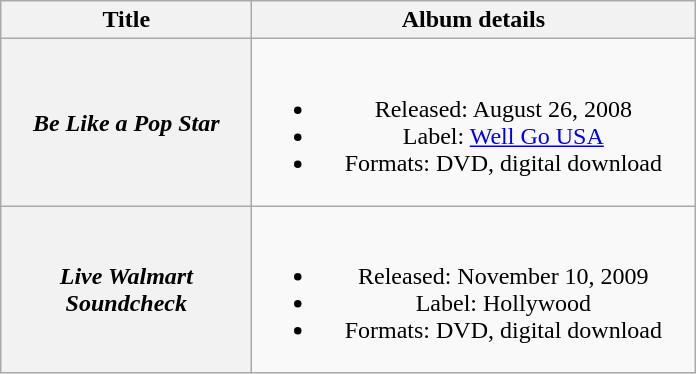<table class="wikitable plainrowheaders" style="text-align:center;">
<tr>
<th scope="col" style="width:10em;">Title</th>
<th scope="col" style="width:18em;">Album details</th>
</tr>
<tr>
<th scope="row"><em>Be Like a Pop Star</em></th>
<td><br><ul><li>Released: August 26, 2008</li><li>Label: <a href='#'>Well Go USA</a></li><li>Formats: DVD, digital download</li></ul></td>
</tr>
<tr>
<th scope="row"><em>Live Walmart<br>Soundcheck</em></th>
<td><br><ul><li>Released: November 10, 2009</li><li>Label: Hollywood</li><li>Formats: DVD, digital download</li></ul></td>
</tr>
</table>
